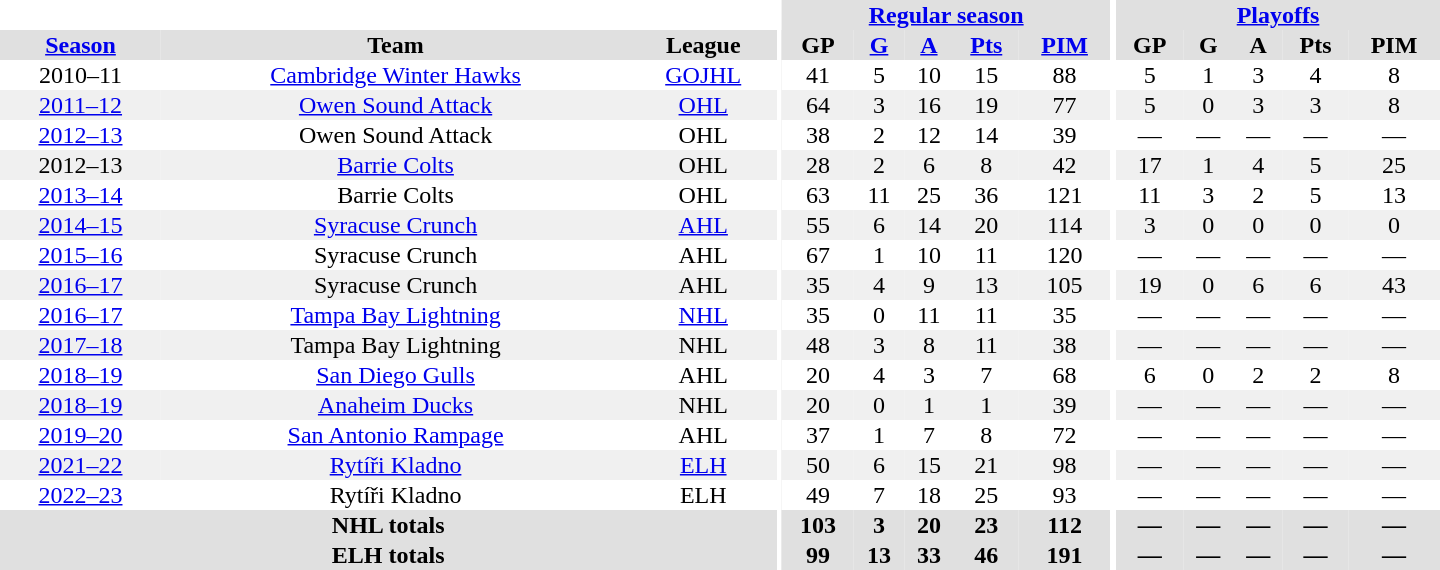<table border="0" cellpadding="1" cellspacing="0" style="text-align:center; width:60em">
<tr bgcolor="#e0e0e0">
<th colspan="3" bgcolor="#ffffff"></th>
<th rowspan="99" bgcolor="#ffffff"></th>
<th colspan="5"><a href='#'>Regular season</a></th>
<th rowspan="99" bgcolor="#ffffff"></th>
<th colspan="5"><a href='#'>Playoffs</a></th>
</tr>
<tr bgcolor="#e0e0e0">
<th><a href='#'>Season</a></th>
<th>Team</th>
<th>League</th>
<th>GP</th>
<th><a href='#'>G</a></th>
<th><a href='#'>A</a></th>
<th><a href='#'>Pts</a></th>
<th><a href='#'>PIM</a></th>
<th>GP</th>
<th>G</th>
<th>A</th>
<th>Pts</th>
<th>PIM</th>
</tr>
<tr ALIGN="center">
<td>2010–11</td>
<td><a href='#'>Cambridge Winter Hawks</a></td>
<td><a href='#'>GOJHL</a></td>
<td>41</td>
<td>5</td>
<td>10</td>
<td>15</td>
<td>88</td>
<td>5</td>
<td>1</td>
<td>3</td>
<td>4</td>
<td>8</td>
</tr>
<tr ALIGN="center"  bgcolor="#f0f0f0">
<td><a href='#'>2011–12</a></td>
<td><a href='#'>Owen Sound Attack</a></td>
<td><a href='#'>OHL</a></td>
<td>64</td>
<td>3</td>
<td>16</td>
<td>19</td>
<td>77</td>
<td>5</td>
<td>0</td>
<td>3</td>
<td>3</td>
<td>8</td>
</tr>
<tr ALIGN="center">
<td><a href='#'>2012–13</a></td>
<td>Owen Sound Attack</td>
<td>OHL</td>
<td>38</td>
<td>2</td>
<td>12</td>
<td>14</td>
<td>39</td>
<td>—</td>
<td>—</td>
<td>—</td>
<td>—</td>
<td>—</td>
</tr>
<tr ALIGN="center"  bgcolor="#f0f0f0">
<td>2012–13</td>
<td><a href='#'>Barrie Colts</a></td>
<td>OHL</td>
<td>28</td>
<td>2</td>
<td>6</td>
<td>8</td>
<td>42</td>
<td>17</td>
<td>1</td>
<td>4</td>
<td>5</td>
<td>25</td>
</tr>
<tr ALIGN="center">
<td><a href='#'>2013–14</a></td>
<td>Barrie Colts</td>
<td>OHL</td>
<td>63</td>
<td>11</td>
<td>25</td>
<td>36</td>
<td>121</td>
<td>11</td>
<td>3</td>
<td>2</td>
<td>5</td>
<td>13</td>
</tr>
<tr ALIGN="center"  bgcolor="#f0f0f0">
<td><a href='#'>2014–15</a></td>
<td><a href='#'>Syracuse Crunch</a></td>
<td><a href='#'>AHL</a></td>
<td>55</td>
<td>6</td>
<td>14</td>
<td>20</td>
<td>114</td>
<td>3</td>
<td>0</td>
<td>0</td>
<td>0</td>
<td>0</td>
</tr>
<tr ALIGN="center">
<td><a href='#'>2015–16</a></td>
<td>Syracuse Crunch</td>
<td>AHL</td>
<td>67</td>
<td>1</td>
<td>10</td>
<td>11</td>
<td>120</td>
<td>—</td>
<td>—</td>
<td>—</td>
<td>—</td>
<td>—</td>
</tr>
<tr ALIGN="center" bgcolor="#f0f0f0">
<td><a href='#'>2016–17</a></td>
<td>Syracuse Crunch</td>
<td>AHL</td>
<td>35</td>
<td>4</td>
<td>9</td>
<td>13</td>
<td>105</td>
<td>19</td>
<td>0</td>
<td>6</td>
<td>6</td>
<td>43</td>
</tr>
<tr ALIGN="center">
<td><a href='#'>2016–17</a></td>
<td><a href='#'>Tampa Bay Lightning</a></td>
<td><a href='#'>NHL</a></td>
<td>35</td>
<td>0</td>
<td>11</td>
<td>11</td>
<td>35</td>
<td>—</td>
<td>—</td>
<td>—</td>
<td>—</td>
<td>—</td>
</tr>
<tr ALIGN="center" bgcolor="#f0f0f0">
<td><a href='#'>2017–18</a></td>
<td>Tampa Bay Lightning</td>
<td>NHL</td>
<td>48</td>
<td>3</td>
<td>8</td>
<td>11</td>
<td>38</td>
<td>—</td>
<td>—</td>
<td>—</td>
<td>—</td>
<td>—</td>
</tr>
<tr ALIGN="center">
<td><a href='#'>2018–19</a></td>
<td><a href='#'>San Diego Gulls</a></td>
<td>AHL</td>
<td>20</td>
<td>4</td>
<td>3</td>
<td>7</td>
<td>68</td>
<td>6</td>
<td>0</td>
<td>2</td>
<td>2</td>
<td>8</td>
</tr>
<tr ALIGN="center" bgcolor="#f0f0f0">
<td><a href='#'>2018–19</a></td>
<td><a href='#'>Anaheim Ducks</a></td>
<td>NHL</td>
<td>20</td>
<td>0</td>
<td>1</td>
<td>1</td>
<td>39</td>
<td>—</td>
<td>—</td>
<td>—</td>
<td>—</td>
<td>—</td>
</tr>
<tr>
<td><a href='#'>2019–20</a></td>
<td><a href='#'>San Antonio Rampage</a></td>
<td>AHL</td>
<td>37</td>
<td>1</td>
<td>7</td>
<td>8</td>
<td>72</td>
<td>—</td>
<td>—</td>
<td>—</td>
<td>—</td>
<td>—</td>
</tr>
<tr ALIGN="center" bgcolor="#f0f0f0">
<td><a href='#'>2021–22</a></td>
<td><a href='#'>Rytíři Kladno</a></td>
<td><a href='#'>ELH</a></td>
<td>50</td>
<td>6</td>
<td>15</td>
<td>21</td>
<td>98</td>
<td>—</td>
<td>—</td>
<td>—</td>
<td>—</td>
<td>—</td>
</tr>
<tr>
<td><a href='#'>2022–23</a></td>
<td>Rytíři Kladno</td>
<td>ELH</td>
<td>49</td>
<td>7</td>
<td>18</td>
<td>25</td>
<td>93</td>
<td>—</td>
<td>—</td>
<td>—</td>
<td>—</td>
<td>—</td>
</tr>
<tr bgcolor="#e0e0e0">
<th colspan="3">NHL totals</th>
<th>103</th>
<th>3</th>
<th>20</th>
<th>23</th>
<th>112</th>
<th>—</th>
<th>—</th>
<th>—</th>
<th>—</th>
<th>—</th>
</tr>
<tr bgcolor="#e0e0e0">
<th colspan="3">ELH totals</th>
<th>99</th>
<th>13</th>
<th>33</th>
<th>46</th>
<th>191</th>
<th>—</th>
<th>—</th>
<th>—</th>
<th>—</th>
<th>—</th>
</tr>
</table>
